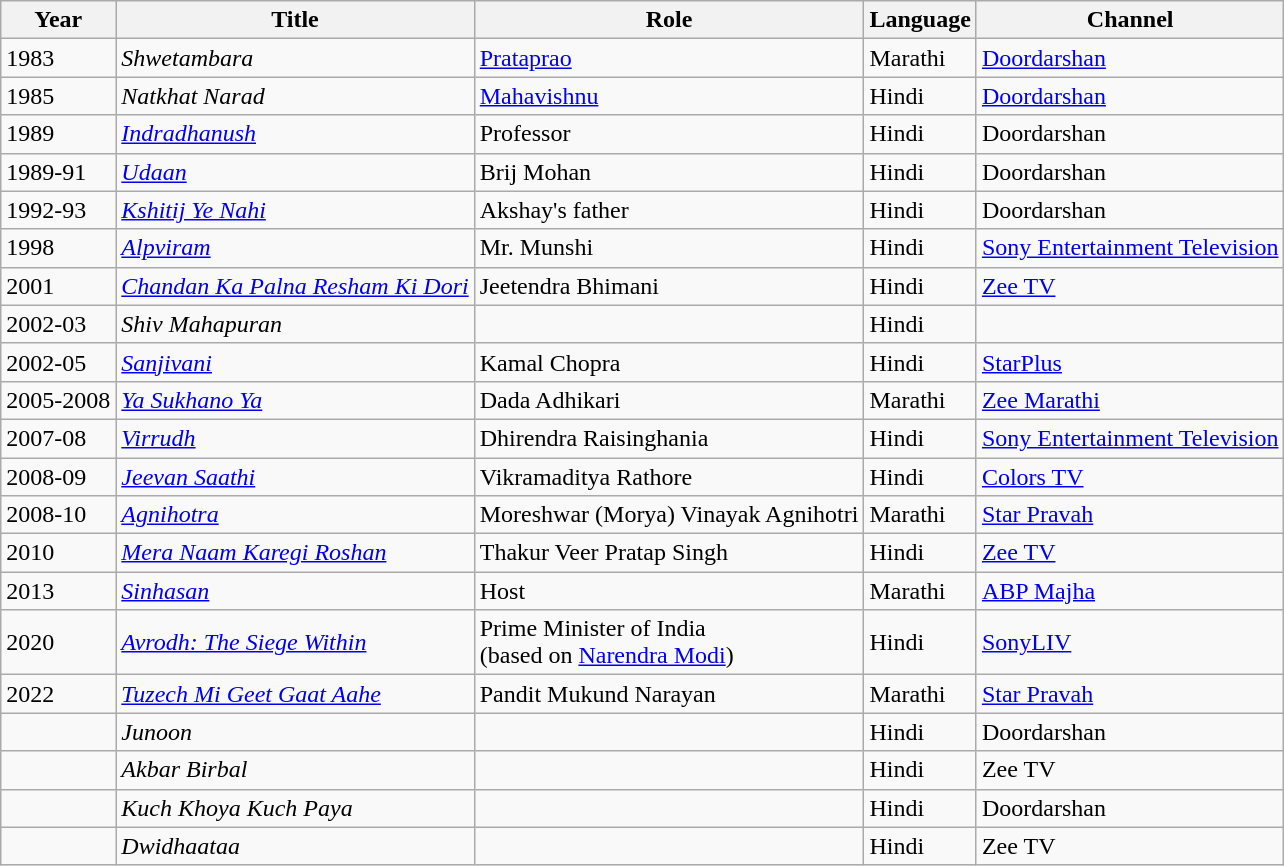<table class="wikitable sortable">
<tr>
<th>Year</th>
<th>Title</th>
<th>Role</th>
<th>Language</th>
<th>Channel</th>
</tr>
<tr>
<td>1983</td>
<td><em>Shwetambara</em></td>
<td><a href='#'>Prataprao</a></td>
<td>Marathi</td>
<td><a href='#'>Doordarshan</a></td>
</tr>
<tr>
<td>1985</td>
<td><em>Natkhat Narad</em></td>
<td><a href='#'>Mahavishnu</a></td>
<td>Hindi</td>
<td><a href='#'>Doordarshan</a></td>
</tr>
<tr>
<td>1989</td>
<td><em><a href='#'>Indradhanush</a></em></td>
<td>Professor</td>
<td>Hindi</td>
<td>Doordarshan</td>
</tr>
<tr>
<td>1989-91</td>
<td><em><a href='#'>Udaan</a></em></td>
<td>Brij Mohan</td>
<td>Hindi</td>
<td>Doordarshan</td>
</tr>
<tr>
<td>1992-93</td>
<td><em><a href='#'>Kshitij Ye Nahi</a></em></td>
<td>Akshay's father</td>
<td>Hindi</td>
<td>Doordarshan</td>
</tr>
<tr>
<td>1998</td>
<td><em><a href='#'>Alpviram</a></em></td>
<td>Mr. Munshi</td>
<td>Hindi</td>
<td><a href='#'>Sony Entertainment Television</a></td>
</tr>
<tr>
<td>2001</td>
<td><em><a href='#'>Chandan Ka Palna Resham Ki Dori</a></em></td>
<td>Jeetendra Bhimani</td>
<td>Hindi</td>
<td><a href='#'>Zee TV</a></td>
</tr>
<tr>
<td>2002-03</td>
<td><em>Shiv Mahapuran</em></td>
<td></td>
<td>Hindi</td>
<td></td>
</tr>
<tr>
<td>2002-05</td>
<td><em><a href='#'>Sanjivani</a></em></td>
<td>Kamal Chopra</td>
<td>Hindi</td>
<td><a href='#'>StarPlus</a></td>
</tr>
<tr>
<td>2005-2008</td>
<td><em><a href='#'>Ya Sukhano Ya</a></em></td>
<td>Dada Adhikari</td>
<td>Marathi</td>
<td><a href='#'>Zee Marathi</a></td>
</tr>
<tr>
<td>2007-08</td>
<td><em><a href='#'>Virrudh</a></em></td>
<td>Dhirendra Raisinghania</td>
<td>Hindi</td>
<td><a href='#'>Sony Entertainment Television</a></td>
</tr>
<tr>
<td>2008-09</td>
<td><em><a href='#'>Jeevan Saathi</a></em></td>
<td>Vikramaditya Rathore</td>
<td>Hindi</td>
<td><a href='#'>Colors TV</a></td>
</tr>
<tr>
<td>2008-10</td>
<td><em><a href='#'>Agnihotra</a></em></td>
<td>Moreshwar (Morya) Vinayak Agnihotri</td>
<td>Marathi</td>
<td><a href='#'>Star Pravah</a></td>
</tr>
<tr>
<td>2010</td>
<td><em><a href='#'>Mera Naam Karegi Roshan</a></em></td>
<td>Thakur Veer Pratap Singh</td>
<td>Hindi</td>
<td><a href='#'>Zee TV</a></td>
</tr>
<tr>
<td>2013</td>
<td><em><a href='#'>Sinhasan</a></em></td>
<td>Host</td>
<td>Marathi</td>
<td><a href='#'>ABP Majha</a></td>
</tr>
<tr>
<td>2020</td>
<td><em><a href='#'>Avrodh: The Siege Within</a></em></td>
<td>Prime Minister of India <br> (based on <a href='#'>Narendra Modi</a>)</td>
<td>Hindi</td>
<td><a href='#'>SonyLIV</a></td>
</tr>
<tr>
<td>2022</td>
<td><em><a href='#'>Tuzech Mi Geet Gaat Aahe</a></em></td>
<td>Pandit Mukund Narayan</td>
<td>Marathi</td>
<td><a href='#'>Star Pravah</a></td>
</tr>
<tr>
<td></td>
<td><em>Junoon</em></td>
<td></td>
<td>Hindi</td>
<td>Doordarshan</td>
</tr>
<tr>
<td></td>
<td><em>Akbar Birbal</em></td>
<td></td>
<td>Hindi</td>
<td>Zee TV</td>
</tr>
<tr>
<td></td>
<td><em>Kuch Khoya Kuch Paya</em></td>
<td></td>
<td>Hindi</td>
<td>Doordarshan</td>
</tr>
<tr>
<td></td>
<td><em>Dwidhaataa</em></td>
<td></td>
<td>Hindi</td>
<td>Zee TV</td>
</tr>
</table>
